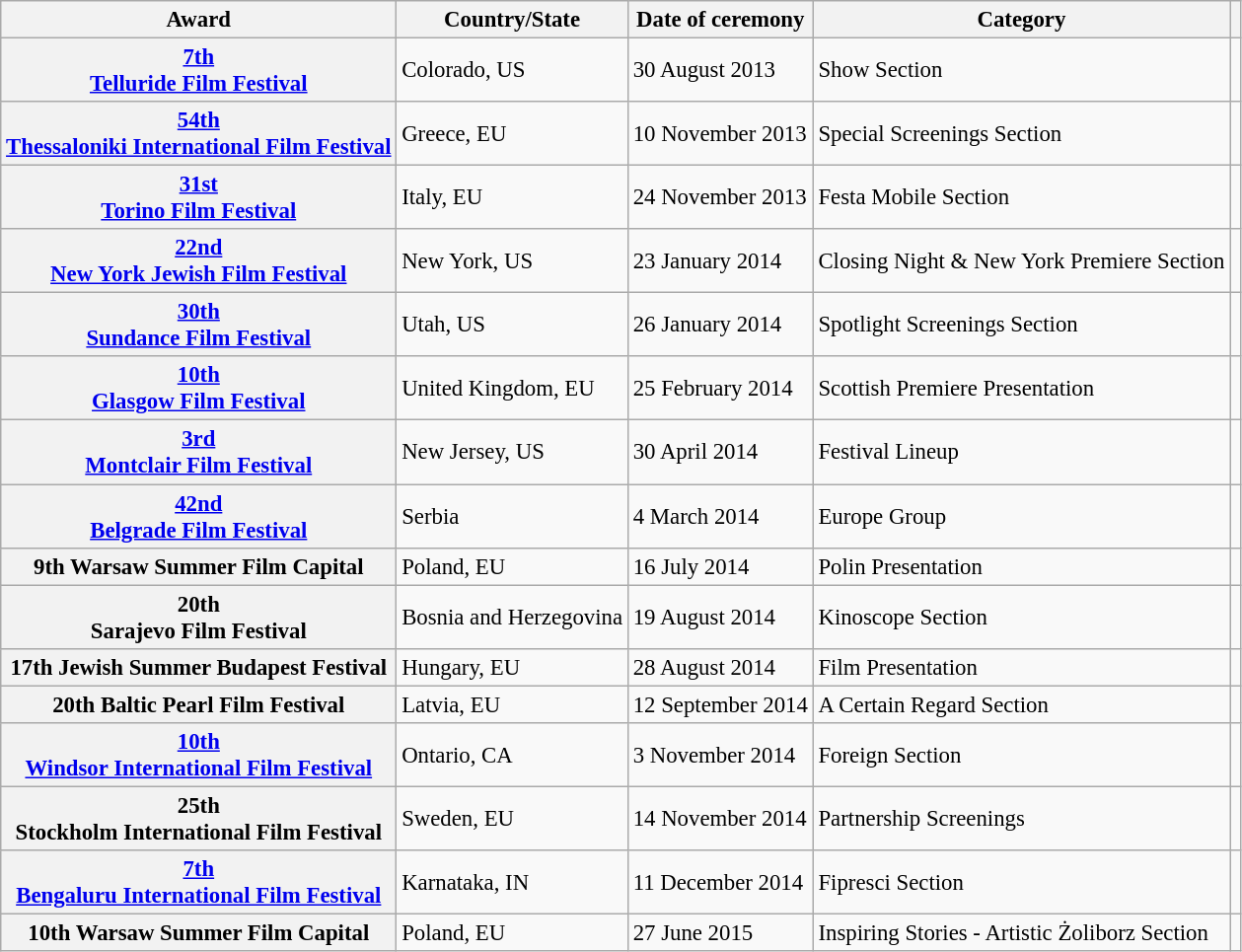<table class="wikitable plainrowheaders sortable" style="font-size: 95%;">
<tr>
<th scope="col">Award</th>
<th scope="col">Country/State</th>
<th scope="col">Date of ceremony</th>
<th scope="col">Category</th>
<th scope="col" class="unsortable"></th>
</tr>
<tr>
<th scope="row"><a href='#'>7th <br>Telluride Film Festival</a></th>
<td scope="row">Colorado, US</td>
<td scope="row">30 August 2013</td>
<td>Show Section</td>
<td style="text-align:center;"></td>
</tr>
<tr>
<th scope="row"><a href='#'>54th <br>Thessaloniki International Film Festival</a></th>
<td scope="row">Greece, EU</td>
<td scope="row">10 November 2013</td>
<td>Special Screenings Section</td>
<td style="text-align:center;"></td>
</tr>
<tr>
<th scope="row"><a href='#'>31st <br>Torino Film Festival</a></th>
<td scope="row">Italy, EU</td>
<td scope="row">24 November 2013</td>
<td>Festa Mobile Section</td>
<td style="text-align:center;"></td>
</tr>
<tr>
<th scope="row"><a href='#'>22nd <br>New York Jewish Film Festival</a></th>
<td scope="row">New York, US</td>
<td scope="row">23 January 2014</td>
<td>Closing Night & New York Premiere Section</td>
<td style="text-align:center;"></td>
</tr>
<tr>
<th scope="row"><a href='#'>30th <br>Sundance Film Festival</a></th>
<td scope="row">Utah, US</td>
<td scope="row">26 January 2014</td>
<td>Spotlight Screenings Section</td>
<td style="text-align:center;"></td>
</tr>
<tr>
<th scope="row"><a href='#'>10th <br>Glasgow Film Festival</a></th>
<td scope="row">United Kingdom, EU</td>
<td scope="row">25 February 2014</td>
<td>Scottish Premiere Presentation</td>
<td style="text-align:center;"></td>
</tr>
<tr>
<th scope="row"><a href='#'>3rd <br>Montclair Film Festival</a></th>
<td scope="row">New Jersey, US</td>
<td scope="row">30 April 2014</td>
<td>Festival Lineup</td>
<td style="text-align:center;"></td>
</tr>
<tr>
<th scope="row"><a href='#'>42nd <br>Belgrade Film Festival</a></th>
<td scope="row">Serbia</td>
<td scope="row">4 March 2014</td>
<td>Europe Group</td>
<td style="text-align:center;"></td>
</tr>
<tr>
<th scope="row">9th Warsaw Summer Film Capital</th>
<td scope="row">Poland, EU</td>
<td scope="row">16 July 2014</td>
<td>Polin Presentation</td>
<td style="text-align:center;"></td>
</tr>
<tr>
<th scope="row">20th <br>Sarajevo Film Festival</th>
<td scope="row">Bosnia and Herzegovina</td>
<td scope="row">19 August 2014</td>
<td>Kinoscope Section</td>
<td style="text-align:center;"></td>
</tr>
<tr>
<th scope="row">17th Jewish Summer Budapest Festival</th>
<td scope="row">Hungary, EU</td>
<td scope="row">28 August 2014</td>
<td>Film Presentation</td>
<td style="text-align:center;"></td>
</tr>
<tr>
<th scope="row">20th Baltic Pearl Film Festival</th>
<td scope="row">Latvia, EU</td>
<td scope="row">12 September 2014</td>
<td>A Certain Regard Section</td>
<td style="text-align:center;"></td>
</tr>
<tr>
<th scope="row"><a href='#'>10th <br>Windsor International Film Festival</a></th>
<td scope="row">Ontario, CA</td>
<td scope="row">3 November 2014</td>
<td>Foreign Section</td>
<td style="text-align:center;"></td>
</tr>
<tr>
<th scope="row">25th <br>Stockholm International Film Festival</th>
<td scope="row">Sweden, EU</td>
<td scope="row">14 November 2014</td>
<td>Partnership Screenings</td>
<td style="text-align:center;"></td>
</tr>
<tr>
<th scope="row"><a href='#'>7th <br>Bengaluru International Film Festival</a></th>
<td scope="row">Karnataka, IN</td>
<td scope="row">11 December 2014</td>
<td>Fipresci Section</td>
<td style="text-align:center;"></td>
</tr>
<tr>
<th scope="row">10th Warsaw Summer Film Capital</th>
<td scope="row">Poland, EU</td>
<td scope="row">27 June 2015</td>
<td>Inspiring Stories - Artistic Żoliborz Section</td>
<td style="text-align:center;"></td>
</tr>
</table>
